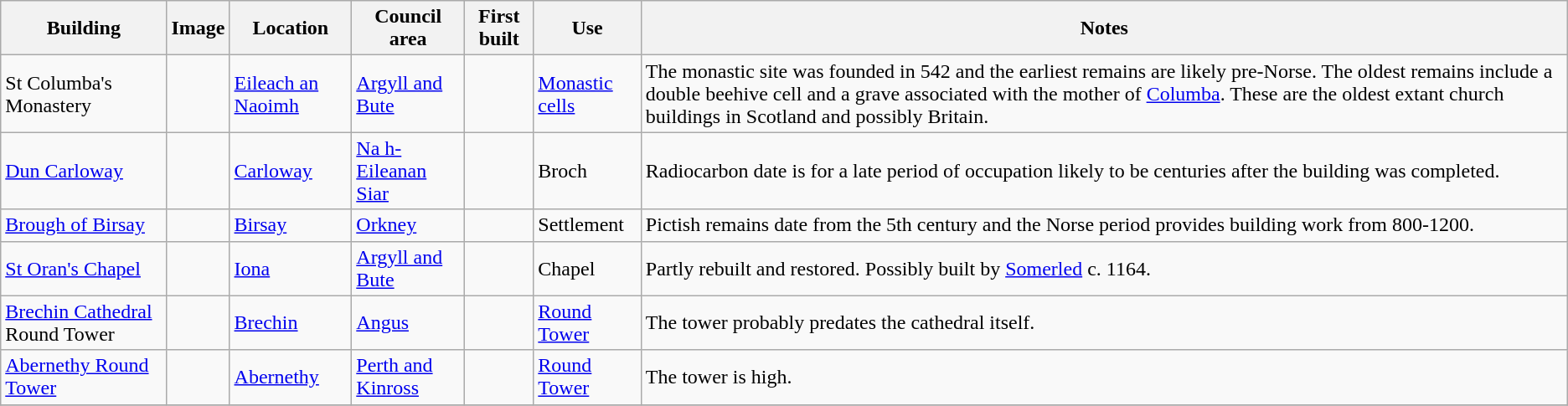<table class="wikitable sortable">
<tr>
<th>Building</th>
<th>Image</th>
<th>Location</th>
<th>Council area</th>
<th>First built</th>
<th>Use</th>
<th>Notes</th>
</tr>
<tr>
<td>St Columba's Monastery</td>
<td></td>
<td><a href='#'>Eileach an Naoimh</a></td>
<td><a href='#'>Argyll and Bute</a></td>
<td></td>
<td><a href='#'>Monastic cells</a></td>
<td>The monastic site was founded in 542 and the earliest remains are likely pre-Norse. The oldest remains include a double beehive cell and a grave associated with the mother of <a href='#'>Columba</a>. These are the oldest extant church buildings in Scotland and possibly Britain.</td>
</tr>
<tr>
<td><a href='#'>Dun Carloway</a></td>
<td></td>
<td><a href='#'>Carloway</a></td>
<td><a href='#'>Na h-Eileanan Siar</a></td>
<td></td>
<td>Broch</td>
<td>Radiocarbon date is for a late period of occupation likely to be centuries after the building was completed.</td>
</tr>
<tr>
<td><a href='#'>Brough of Birsay</a></td>
<td></td>
<td><a href='#'>Birsay</a></td>
<td><a href='#'>Orkney</a></td>
<td></td>
<td>Settlement</td>
<td>Pictish remains date from the 5th century and the Norse period provides building work from 800-1200.</td>
</tr>
<tr>
<td><a href='#'>St Oran's Chapel</a></td>
<td></td>
<td><a href='#'>Iona</a></td>
<td><a href='#'>Argyll and Bute</a></td>
<td></td>
<td>Chapel</td>
<td>Partly rebuilt and restored. Possibly built by <a href='#'>Somerled</a> c. 1164.</td>
</tr>
<tr>
<td><a href='#'>Brechin Cathedral</a> Round Tower</td>
<td></td>
<td><a href='#'>Brechin</a></td>
<td><a href='#'>Angus</a></td>
<td></td>
<td><a href='#'>Round Tower</a></td>
<td>The tower probably predates the cathedral itself.</td>
</tr>
<tr>
<td><a href='#'>Abernethy Round Tower</a></td>
<td></td>
<td><a href='#'>Abernethy</a></td>
<td><a href='#'>Perth and Kinross</a></td>
<td></td>
<td><a href='#'>Round Tower</a></td>
<td>The tower is  high.</td>
</tr>
<tr>
</tr>
</table>
